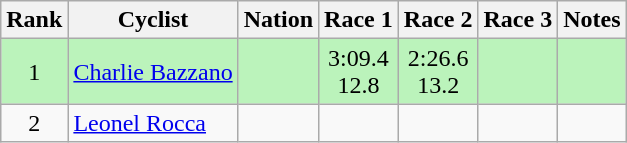<table class="wikitable sortable" style="text-align:center">
<tr>
<th>Rank</th>
<th>Cyclist</th>
<th>Nation</th>
<th>Race 1</th>
<th>Race 2</th>
<th>Race 3</th>
<th>Notes</th>
</tr>
<tr bgcolor=bbf3bb>
<td>1</td>
<td align=left><a href='#'>Charlie Bazzano</a></td>
<td align=left></td>
<td>3:09.4<br>12.8</td>
<td>2:26.6<br>13.2</td>
<td></td>
<td></td>
</tr>
<tr>
<td>2</td>
<td align=left><a href='#'>Leonel Rocca</a></td>
<td align=left></td>
<td></td>
<td></td>
<td></td>
<td></td>
</tr>
</table>
